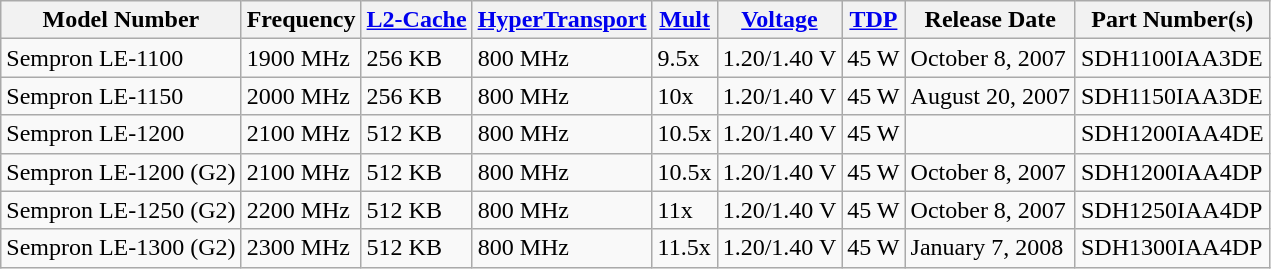<table class="wikitable">
<tr>
<th>Model Number</th>
<th>Frequency</th>
<th><a href='#'>L2-Cache</a></th>
<th><a href='#'>HyperTransport</a></th>
<th><a href='#'>Mult</a></th>
<th><a href='#'>Voltage</a></th>
<th><a href='#'>TDP</a></th>
<th>Release Date</th>
<th>Part Number(s)</th>
</tr>
<tr>
<td>Sempron LE-1100</td>
<td>1900 MHz</td>
<td>256 KB</td>
<td>800 MHz</td>
<td>9.5x</td>
<td>1.20/1.40 V</td>
<td>45 W</td>
<td>October 8, 2007</td>
<td>SDH1100IAA3DE</td>
</tr>
<tr>
<td>Sempron LE-1150</td>
<td>2000 MHz</td>
<td>256 KB</td>
<td>800 MHz</td>
<td>10x</td>
<td>1.20/1.40 V</td>
<td>45 W</td>
<td>August 20, 2007</td>
<td>SDH1150IAA3DE</td>
</tr>
<tr>
<td>Sempron LE-1200</td>
<td>2100 MHz</td>
<td>512 KB</td>
<td>800 MHz</td>
<td>10.5x</td>
<td>1.20/1.40 V</td>
<td>45 W</td>
<td></td>
<td>SDH1200IAA4DE</td>
</tr>
<tr>
<td>Sempron LE-1200 (G2)</td>
<td>2100 MHz</td>
<td>512 KB</td>
<td>800 MHz</td>
<td>10.5x</td>
<td>1.20/1.40 V</td>
<td>45 W</td>
<td>October 8, 2007</td>
<td>SDH1200IAA4DP</td>
</tr>
<tr>
<td>Sempron LE-1250 (G2)</td>
<td>2200 MHz</td>
<td>512 KB</td>
<td>800 MHz</td>
<td>11x</td>
<td>1.20/1.40 V</td>
<td>45 W</td>
<td>October 8, 2007</td>
<td>SDH1250IAA4DP</td>
</tr>
<tr>
<td>Sempron LE-1300 (G2)</td>
<td>2300 MHz</td>
<td>512 KB</td>
<td>800 MHz</td>
<td>11.5x</td>
<td>1.20/1.40 V</td>
<td>45 W</td>
<td>January 7, 2008</td>
<td>SDH1300IAA4DP</td>
</tr>
</table>
